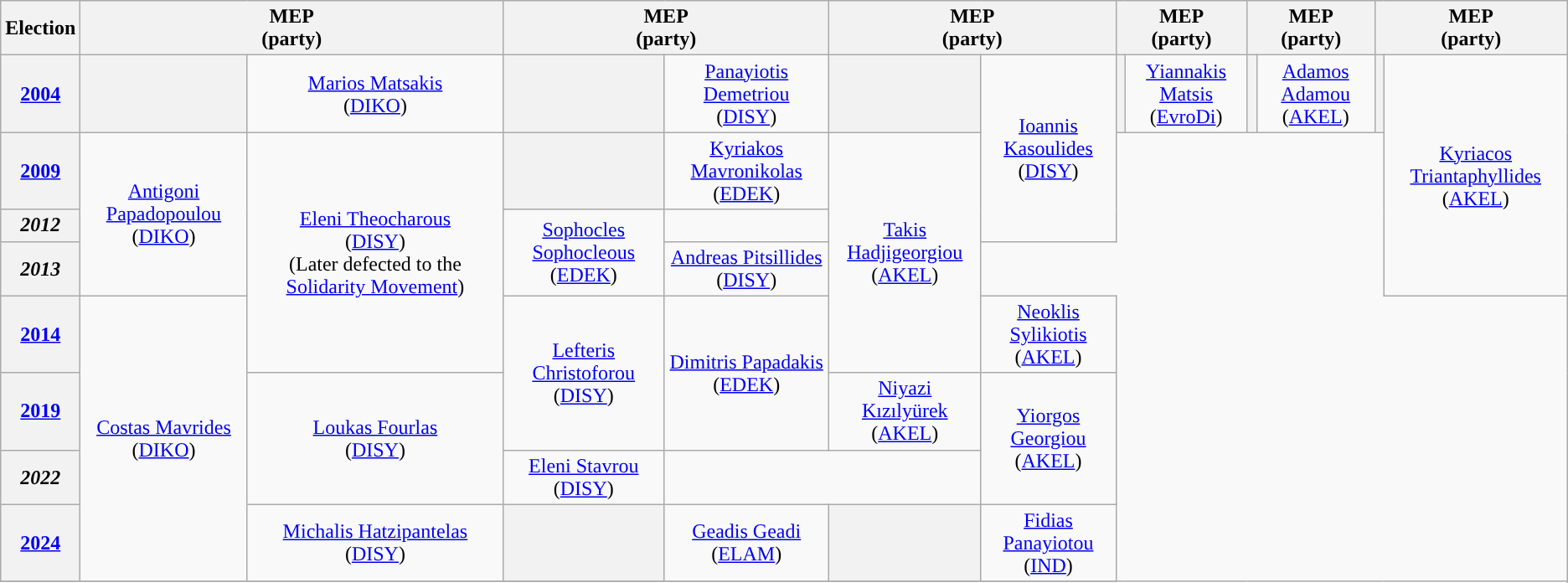<table class= "wikitable" style= "text-align:center">
<tr>
<th>Election</th>
<th colspan=2>MEP<br>(party)</th>
<th colspan=2>MEP<br>(party)</th>
<th colspan=2>MEP<br>(party)</th>
<th colspan=2>MEP<br>(party)</th>
<th colspan=2>MEP<br>(party)</th>
<th colspan=2>MEP<br>(party)</th>
</tr>
<tr>
<th><a href='#'>2004</a></th>
<th style="background-color: "></th>
<td rowspan=1><a href='#'>Marios Matsakis</a><br>(<a href='#'>DIKO</a>)</td>
<th style="background-color: "></th>
<td rowspan=1><a href='#'>Panayiotis Demetriou</a><br>(<a href='#'>DISY</a>)</td>
<th style="background-color: "></th>
<td rowspan=3><a href='#'>Ioannis Kasoulides</a><br>(<a href='#'>DISY</a>)</td>
<th style="background-color: "></th>
<td rowspan=1><a href='#'>Yiannakis Matsis</a><br>(<a href='#'>EvroDi</a>)</td>
<th style="background-color: "></th>
<td rowspan=1><a href='#'>Adamos Adamou</a><br>(<a href='#'>AKEL</a>)</td>
<th style="background-color: "></th>
<td rowspan=4><a href='#'>Kyriacos Triantaphyllides</a><br>(<a href='#'>AKEL</a>)</td>
</tr>
<tr>
<th><a href='#'>2009</a></th>
<td rowspan=3><a href='#'>Antigoni Papadopoulou</a><br>(<a href='#'>DIKO</a>)</td>
<td rowspan=4><a href='#'>Eleni Theocharous</a><br>(<a href='#'>DISY</a>)<br>(Later defected to the <a href='#'>Solidarity Movement</a>)</td>
<th style="background-color: "></th>
<td><a href='#'>Kyriakos Mavronikolas</a><br>(<a href='#'>EDEK</a>)</td>
<td rowspan=4><a href='#'>Takis Hadjigeorgiou</a><br>(<a href='#'>AKEL</a>)</td>
</tr>
<tr>
<th><em>2012</em></th>
<td rowspan=2><a href='#'>Sophocles Sophocleous</a><br>(<a href='#'>EDEK</a>)</td>
</tr>
<tr>
<th><em>2013</em></th>
<td><a href='#'>Andreas Pitsillides</a><br>(<a href='#'>DISY</a>)</td>
</tr>
<tr>
<th><a href='#'>2014</a></th>
<td rowspan=4><a href='#'>Costas Mavrides</a><br>(<a href='#'>DIKO</a>)</td>
<td rowspan=2><a href='#'>Lefteris Christoforou</a><br>(<a href='#'>DISY</a>)</td>
<td rowspan=2><a href='#'>Dimitris Papadakis</a><br>(<a href='#'>EDEK</a>)</td>
<td rowspan=1><a href='#'>Neoklis Sylikiotis</a><br>(<a href='#'>AKEL</a>)</td>
</tr>
<tr>
<th><a href='#'>2019</a></th>
<td rowspan=2><a href='#'>Loukas Fourlas</a><br>(<a href='#'>DISY</a>)</td>
<td><a href='#'>Niyazi Kızılyürek</a><br>(<a href='#'>AKEL</a>)</td>
<td rowspan=2><a href='#'>Yiorgos Georgiou</a><br>(<a href='#'>AKEL</a>)</td>
</tr>
<tr>
<th><em>2022</em></th>
<td><a href='#'>Eleni Stavrou</a><br> (<a href='#'>DISY</a>)</td>
</tr>
<tr>
<th><a href='#'>2024</a></th>
<td><a href='#'>Michalis Hatzipantelas</a><br>(<a href='#'>DISY</a>)</td>
<th style="background-color: "></th>
<td><a href='#'>Geadis Geadi</a><br>(<a href='#'>ELAM</a>)</td>
<th style="background-color: "></th>
<td><a href='#'>Fidias Panayiotou</a><br>(<a href='#'>IND</a>)</td>
</tr>
<tr>
</tr>
</table>
